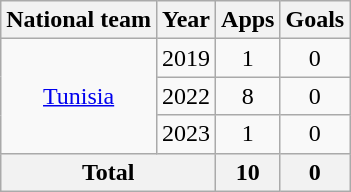<table class="wikitable" style="text-align:center">
<tr>
<th>National team</th>
<th>Year</th>
<th>Apps</th>
<th>Goals</th>
</tr>
<tr>
<td rowspan="3"><a href='#'>Tunisia</a></td>
<td>2019</td>
<td>1</td>
<td>0</td>
</tr>
<tr>
<td>2022</td>
<td>8</td>
<td>0</td>
</tr>
<tr>
<td>2023</td>
<td>1</td>
<td>0</td>
</tr>
<tr>
<th colspan="2">Total</th>
<th>10</th>
<th>0</th>
</tr>
</table>
